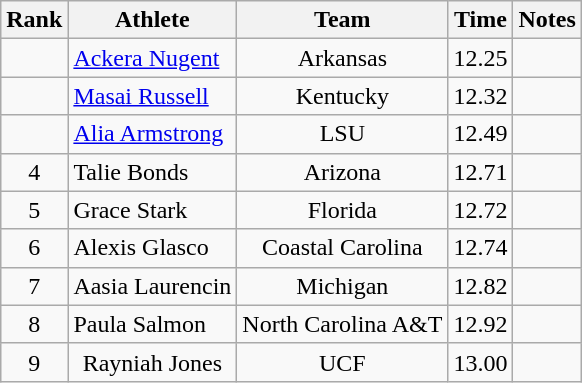<table class="wikitable sortable" style="text-align:center">
<tr>
<th>Rank</th>
<th>Athlete</th>
<th>Team</th>
<th>Time</th>
<th>Notes</th>
</tr>
<tr>
<td></td>
<td align=left> <a href='#'>Ackera Nugent</a></td>
<td>Arkansas</td>
<td>12.25</td>
<td></td>
</tr>
<tr>
<td></td>
<td align=left> <a href='#'>Masai Russell</a></td>
<td>Kentucky</td>
<td>12.32</td>
<td></td>
</tr>
<tr>
<td></td>
<td align=left> <a href='#'>Alia Armstrong</a></td>
<td>LSU</td>
<td>12.49</td>
<td></td>
</tr>
<tr>
<td>4</td>
<td align=left> Talie Bonds</td>
<td>Arizona</td>
<td>12.71</td>
<td></td>
</tr>
<tr>
<td>5</td>
<td align=left> Grace Stark</td>
<td>Florida</td>
<td>12.72</td>
<td></td>
</tr>
<tr>
<td>6</td>
<td align=left> Alexis Glasco</td>
<td>Coastal Carolina</td>
<td>12.74</td>
<td></td>
</tr>
<tr>
<td>7</td>
<td align=left> Aasia Laurencin</td>
<td>Michigan</td>
<td>12.82</td>
<td></td>
</tr>
<tr>
<td>8</td>
<td align=left> Paula Salmon</td>
<td>North Carolina A&T</td>
<td>12.92</td>
<td></td>
</tr>
<tr>
<td>9</td>
<td> Rayniah Jones</td>
<td>UCF</td>
<td>13.00</td>
<td></td>
</tr>
</table>
